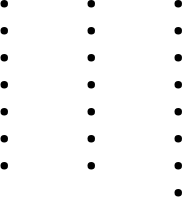<table>
<tr>
<td valign="top" width=25%><br><ul><li></li><li></li><li></li><li></li><li></li><li></li><li></li></ul></td>
<td valign="top" width=25%><br><ul><li></li><li></li><li></li><li></li><li></li><li></li><li></li></ul></td>
<td valign="top" width=25%><br><ul><li></li><li></li><li></li><li></li><li></li><li></li><li></li><li></li></ul></td>
</tr>
</table>
